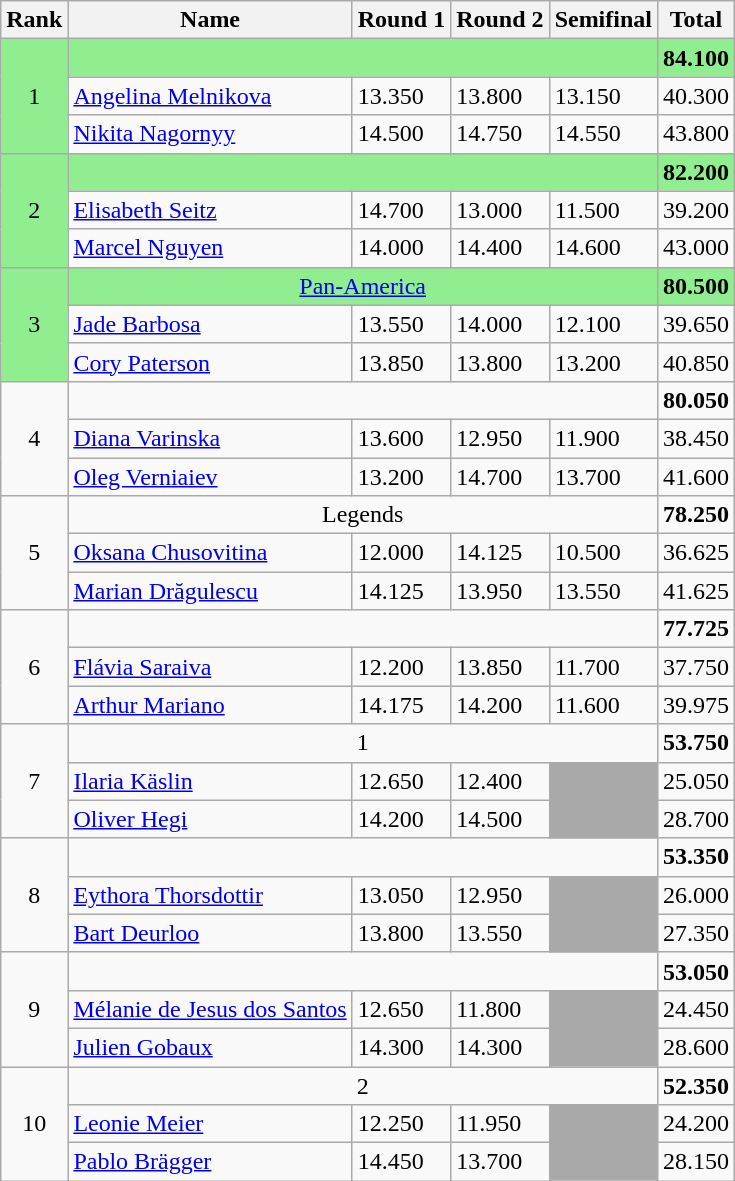<table class="wikitable" white-space:nowrap">
<tr>
<th>Rank</th>
<th>Name</th>
<th>Round 1</th>
<th>Round 2</th>
<th>Semifinal</th>
<th>Total</th>
</tr>
<tr bgcolor="lightgreen">
<td rowspan="3" align=center>1</td>
<td align=center colspan="4"></td>
<td><strong>84.100</strong></td>
</tr>
<tr>
<td><a href='#'>Angelina Melnikova</a></td>
<td> 13.350</td>
<td> 13.800</td>
<td> 13.150</td>
<td>40.300</td>
</tr>
<tr>
<td><a href='#'>Nikita Nagornyy</a></td>
<td> 14.500</td>
<td> 14.750</td>
<td> 14.550</td>
<td>43.800</td>
</tr>
<tr bgcolor="lightgreen">
<td rowspan="3" align=center>2</td>
<td align=center colspan="4"></td>
<td><strong>82.200</strong></td>
</tr>
<tr>
<td><a href='#'>Elisabeth Seitz</a></td>
<td> 14.700</td>
<td> 13.000</td>
<td> 11.500</td>
<td>39.200</td>
</tr>
<tr>
<td><a href='#'>Marcel Nguyen</a></td>
<td> 14.000</td>
<td> 14.400</td>
<td> 14.600</td>
<td>43.000</td>
</tr>
<tr bgcolor="lightgreen">
<td rowspan="3" align=center>3</td>
<td align=center colspan="4">  <a href='#'>Pan-America</a></td>
<td><strong>80.500</strong></td>
</tr>
<tr>
<td><a href='#'>Jade Barbosa</a></td>
<td> 13.550</td>
<td> 14.000</td>
<td> 12.100</td>
<td>39.650</td>
</tr>
<tr>
<td><a href='#'>Cory Paterson</a></td>
<td> 13.850</td>
<td> 13.800</td>
<td> 13.200</td>
<td>40.850</td>
</tr>
<tr>
<td rowspan="3" align=center>4</td>
<td align=center colspan="4"></td>
<td><strong>80.050</strong></td>
</tr>
<tr>
<td><a href='#'>Diana Varinska</a></td>
<td> 13.600</td>
<td> 12.950</td>
<td> 11.900</td>
<td>38.450</td>
</tr>
<tr>
<td><a href='#'>Oleg Verniaiev</a></td>
<td> 13.200</td>
<td> 14.700</td>
<td> 13.700</td>
<td>41.600</td>
</tr>
<tr>
<td rowspan="3" align=center>5</td>
<td align=center colspan="4">  Legends</td>
<td><strong>78.250</strong></td>
</tr>
<tr>
<td><a href='#'>Oksana Chusovitina</a></td>
<td> 12.000</td>
<td> 14.125</td>
<td> 10.500</td>
<td>36.625</td>
</tr>
<tr>
<td><a href='#'>Marian Drăgulescu</a></td>
<td> 14.125</td>
<td> 13.950</td>
<td> 13.550</td>
<td>41.625</td>
</tr>
<tr>
<td rowspan="3" align=center>6</td>
<td align=center colspan="4"></td>
<td><strong>77.725</strong></td>
</tr>
<tr>
<td><a href='#'>Flávia Saraiva</a></td>
<td> 12.200</td>
<td> 13.850</td>
<td> 11.700</td>
<td>37.750</td>
</tr>
<tr>
<td><a href='#'>Arthur Mariano</a></td>
<td> 14.175</td>
<td> 14.200</td>
<td> 11.600</td>
<td>39.975</td>
</tr>
<tr>
<td rowspan="3" align=center>7</td>
<td align=center colspan="4"> 1</td>
<td><strong>53.750</strong></td>
</tr>
<tr>
<td><a href='#'>Ilaria Käslin</a></td>
<td> 12.650</td>
<td> 12.400</td>
<td rowspan="2" bgcolor="darkgrey"></td>
<td>25.050</td>
</tr>
<tr>
<td><a href='#'>Oliver Hegi</a></td>
<td> 14.200</td>
<td> 14.500</td>
<td>28.700</td>
</tr>
<tr>
<td rowspan="3" align=center>8</td>
<td align=center colspan="4"></td>
<td><strong>53.350</strong></td>
</tr>
<tr>
<td><a href='#'>Eythora Thorsdottir</a></td>
<td> 13.050</td>
<td> 12.950</td>
<td rowspan="2" bgcolor="darkgrey"></td>
<td>26.000</td>
</tr>
<tr>
<td><a href='#'>Bart Deurloo</a></td>
<td> 13.800</td>
<td> 13.550</td>
<td>27.350</td>
</tr>
<tr>
<td rowspan="3" align=center>9</td>
<td align=center colspan="4"></td>
<td><strong>53.050</strong></td>
</tr>
<tr>
<td><a href='#'>Mélanie de Jesus dos Santos</a></td>
<td> 12.650</td>
<td> 11.800</td>
<td rowspan="2" bgcolor="darkgrey"></td>
<td>24.450</td>
</tr>
<tr>
<td><a href='#'>Julien Gobaux</a></td>
<td> 14.300</td>
<td> 14.300</td>
<td>28.600</td>
</tr>
<tr>
<td rowspan="3" align=center>10</td>
<td align=center colspan="4"> 2</td>
<td><strong>52.350</strong></td>
</tr>
<tr>
<td><a href='#'>Leonie Meier</a></td>
<td> 12.250</td>
<td> 11.950</td>
<td rowspan="2" bgcolor="darkgrey"></td>
<td>24.200</td>
</tr>
<tr>
<td><a href='#'>Pablo Brägger</a></td>
<td> 14.450</td>
<td> 13.700</td>
<td>28.150</td>
</tr>
</table>
